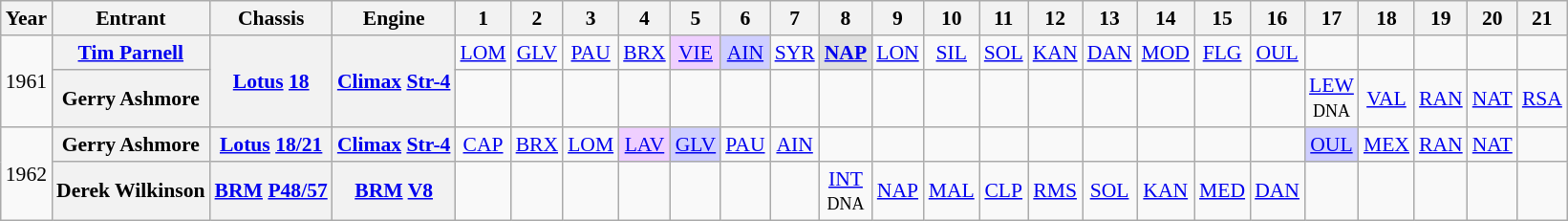<table class="wikitable" style="text-align:center; font-size:90%">
<tr>
<th>Year</th>
<th>Entrant</th>
<th>Chassis</th>
<th>Engine</th>
<th>1</th>
<th>2</th>
<th>3</th>
<th>4</th>
<th>5</th>
<th>6</th>
<th>7</th>
<th>8</th>
<th>9</th>
<th>10</th>
<th>11</th>
<th>12</th>
<th>13</th>
<th>14</th>
<th>15</th>
<th>16</th>
<th>17</th>
<th>18</th>
<th>19</th>
<th>20</th>
<th>21</th>
</tr>
<tr>
<td rowspan=2>1961</td>
<th><a href='#'>Tim Parnell</a></th>
<th rowspan=2><a href='#'>Lotus</a> <a href='#'>18</a></th>
<th rowspan=2><a href='#'>Climax</a> <a href='#'>Str-4</a></th>
<td><a href='#'>LOM</a></td>
<td><a href='#'>GLV</a></td>
<td><a href='#'>PAU</a></td>
<td><a href='#'>BRX</a></td>
<td style="background:#EFCFFF;"><a href='#'>VIE</a><br></td>
<td style="background:#CFCFFF;"><a href='#'>AIN</a><br></td>
<td><a href='#'>SYR</a></td>
<td style="background:#DFDFDF;"><strong><a href='#'>NAP</a></strong><br></td>
<td><a href='#'>LON</a></td>
<td><a href='#'>SIL</a></td>
<td><a href='#'>SOL</a></td>
<td><a href='#'>KAN</a></td>
<td><a href='#'>DAN</a></td>
<td><a href='#'>MOD</a></td>
<td><a href='#'>FLG</a></td>
<td><a href='#'>OUL</a></td>
<td></td>
<td></td>
<td></td>
<td></td>
<td></td>
</tr>
<tr>
<th>Gerry Ashmore</th>
<td></td>
<td></td>
<td></td>
<td></td>
<td></td>
<td></td>
<td></td>
<td></td>
<td></td>
<td></td>
<td></td>
<td></td>
<td></td>
<td></td>
<td></td>
<td></td>
<td><a href='#'>LEW</a><br><small>DNA</small></td>
<td><a href='#'>VAL</a></td>
<td><a href='#'>RAN</a></td>
<td><a href='#'>NAT</a></td>
<td><a href='#'>RSA</a></td>
</tr>
<tr>
<td rowspan=2>1962</td>
<th>Gerry Ashmore</th>
<th><a href='#'>Lotus</a> <a href='#'>18/21</a></th>
<th><a href='#'>Climax</a> <a href='#'>Str-4</a></th>
<td><a href='#'>CAP</a></td>
<td><a href='#'>BRX</a></td>
<td><a href='#'>LOM</a></td>
<td style="background:#EFCFFF;"><a href='#'>LAV</a><br></td>
<td style="background:#CFCFFF;"><a href='#'>GLV</a><br></td>
<td><a href='#'>PAU</a></td>
<td><a href='#'>AIN</a></td>
<td></td>
<td></td>
<td></td>
<td></td>
<td></td>
<td></td>
<td></td>
<td></td>
<td></td>
<td style="background:#CFCFFF;"><a href='#'>OUL</a><br></td>
<td><a href='#'>MEX</a></td>
<td><a href='#'>RAN</a></td>
<td><a href='#'>NAT</a></td>
<td></td>
</tr>
<tr>
<th>Derek Wilkinson</th>
<th><a href='#'>BRM</a> <a href='#'>P48/57</a></th>
<th><a href='#'>BRM</a> <a href='#'>V8</a></th>
<td></td>
<td></td>
<td></td>
<td></td>
<td></td>
<td></td>
<td></td>
<td><a href='#'>INT</a><br><small>DNA</small></td>
<td><a href='#'>NAP</a></td>
<td><a href='#'>MAL</a></td>
<td><a href='#'>CLP</a></td>
<td><a href='#'>RMS</a></td>
<td><a href='#'>SOL</a></td>
<td><a href='#'>KAN</a></td>
<td><a href='#'>MED</a></td>
<td><a href='#'>DAN</a></td>
<td></td>
<td></td>
<td></td>
<td></td>
</tr>
</table>
